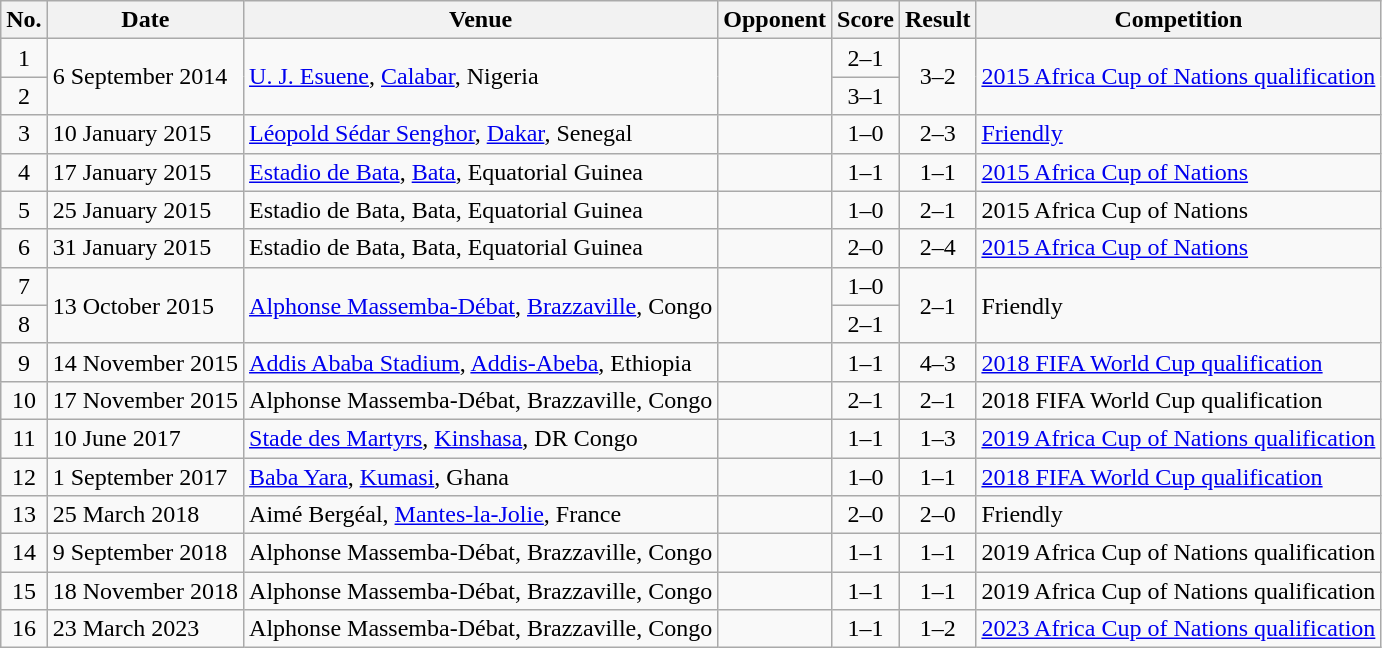<table class="wikitable sortable">
<tr>
<th scope="col">No.</th>
<th scope="col">Date</th>
<th scope="col">Venue</th>
<th scope="col">Opponent</th>
<th scope="col">Score</th>
<th scope="col">Result</th>
<th scope="col">Competition</th>
</tr>
<tr>
<td align="center">1</td>
<td rowspan="2">6 September 2014</td>
<td rowspan="2"><a href='#'>U. J. Esuene</a>, <a href='#'>Calabar</a>, Nigeria</td>
<td rowspan="2"></td>
<td align="center">2–1</td>
<td rowspan="2" style="text-align:center">3–2</td>
<td rowspan="2"><a href='#'>2015 Africa Cup of Nations qualification</a></td>
</tr>
<tr>
<td align="center">2</td>
<td align="center">3–1</td>
</tr>
<tr>
<td align="center">3</td>
<td>10 January 2015</td>
<td><a href='#'>Léopold Sédar Senghor</a>, <a href='#'>Dakar</a>, Senegal</td>
<td></td>
<td align="center">1–0</td>
<td align="center">2–3</td>
<td><a href='#'>Friendly</a></td>
</tr>
<tr>
<td align="center">4</td>
<td>17 January 2015</td>
<td><a href='#'>Estadio de Bata</a>, <a href='#'>Bata</a>, Equatorial Guinea</td>
<td></td>
<td align="center">1–1</td>
<td align="center">1–1</td>
<td><a href='#'>2015 Africa Cup of Nations</a></td>
</tr>
<tr>
<td align="center">5</td>
<td>25 January 2015</td>
<td>Estadio de Bata, Bata, Equatorial Guinea</td>
<td></td>
<td align="center">1–0</td>
<td align="center">2–1</td>
<td>2015 Africa Cup of Nations</td>
</tr>
<tr>
<td align="center">6</td>
<td>31 January 2015</td>
<td>Estadio de Bata, Bata, Equatorial Guinea</td>
<td></td>
<td align="center">2–0</td>
<td align="center">2–4</td>
<td><a href='#'>2015 Africa Cup of Nations</a></td>
</tr>
<tr>
<td align="center">7</td>
<td rowspan="2">13 October 2015</td>
<td rowspan="2"><a href='#'>Alphonse Massemba-Débat</a>, <a href='#'>Brazzaville</a>, Congo</td>
<td rowspan="2"></td>
<td align="center">1–0</td>
<td rowspan="2" style="text-align:center">2–1</td>
<td rowspan="2">Friendly</td>
</tr>
<tr>
<td align="center">8</td>
<td align="center">2–1</td>
</tr>
<tr>
<td align="center">9</td>
<td>14 November 2015</td>
<td><a href='#'>Addis Ababa Stadium</a>, <a href='#'>Addis-Abeba</a>, Ethiopia</td>
<td></td>
<td align="center">1–1</td>
<td align="center">4–3</td>
<td><a href='#'>2018 FIFA World Cup qualification</a></td>
</tr>
<tr>
<td align="center">10</td>
<td>17 November 2015</td>
<td>Alphonse Massemba-Débat, Brazzaville, Congo</td>
<td></td>
<td align="center">2–1</td>
<td align="center">2–1</td>
<td>2018 FIFA World Cup qualification</td>
</tr>
<tr>
<td align="center">11</td>
<td>10 June 2017</td>
<td><a href='#'>Stade des Martyrs</a>, <a href='#'>Kinshasa</a>, DR Congo</td>
<td></td>
<td align="center">1–1</td>
<td align="center">1–3</td>
<td><a href='#'>2019 Africa Cup of Nations qualification</a></td>
</tr>
<tr>
<td align="center">12</td>
<td>1 September 2017</td>
<td><a href='#'>Baba Yara</a>, <a href='#'>Kumasi</a>, Ghana</td>
<td></td>
<td align="center">1–0</td>
<td align="center">1–1</td>
<td><a href='#'>2018 FIFA World Cup qualification</a></td>
</tr>
<tr>
<td align="center">13</td>
<td>25 March 2018</td>
<td>Aimé Bergéal, <a href='#'>Mantes-la-Jolie</a>, France</td>
<td></td>
<td align="center">2–0</td>
<td align="center">2–0</td>
<td>Friendly</td>
</tr>
<tr>
<td align="center">14</td>
<td>9 September 2018</td>
<td>Alphonse Massemba-Débat, Brazzaville, Congo</td>
<td></td>
<td align="center">1–1</td>
<td align="center">1–1</td>
<td>2019 Africa Cup of Nations qualification</td>
</tr>
<tr>
<td align="center">15</td>
<td>18 November 2018</td>
<td>Alphonse Massemba-Débat, Brazzaville, Congo</td>
<td></td>
<td align="center">1–1</td>
<td align="center">1–1</td>
<td>2019 Africa Cup of Nations qualification</td>
</tr>
<tr>
<td align="center">16</td>
<td>23 March 2023</td>
<td>Alphonse Massemba-Débat, Brazzaville, Congo</td>
<td></td>
<td align="center">1–1</td>
<td align="center">1–2</td>
<td><a href='#'>2023 Africa Cup of Nations qualification</a></td>
</tr>
</table>
